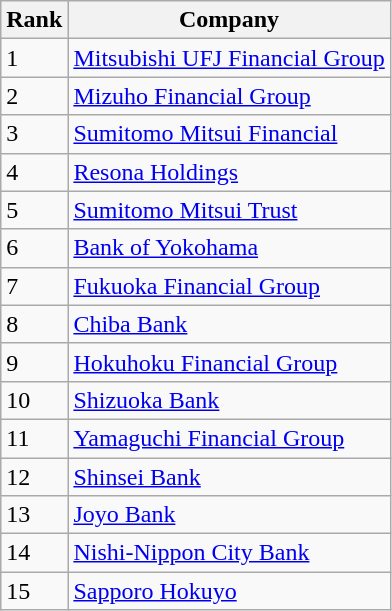<table class="wikitable">
<tr>
<th>Rank</th>
<th>Company</th>
</tr>
<tr>
<td>1</td>
<td><a href='#'>Mitsubishi UFJ Financial Group</a></td>
</tr>
<tr>
<td>2</td>
<td><a href='#'>Mizuho Financial Group</a></td>
</tr>
<tr>
<td>3</td>
<td><a href='#'>Sumitomo Mitsui Financial</a></td>
</tr>
<tr>
<td>4</td>
<td><a href='#'>Resona Holdings</a></td>
</tr>
<tr>
<td>5</td>
<td><a href='#'>Sumitomo Mitsui Trust</a></td>
</tr>
<tr>
<td>6</td>
<td><a href='#'>Bank of Yokohama</a></td>
</tr>
<tr>
<td>7</td>
<td><a href='#'>Fukuoka Financial Group</a></td>
</tr>
<tr>
<td>8</td>
<td><a href='#'>Chiba Bank</a></td>
</tr>
<tr>
<td>9</td>
<td><a href='#'>Hokuhoku Financial Group</a></td>
</tr>
<tr>
<td>10</td>
<td><a href='#'>Shizuoka Bank</a></td>
</tr>
<tr>
<td>11</td>
<td><a href='#'>Yamaguchi Financial Group</a></td>
</tr>
<tr>
<td>12</td>
<td><a href='#'>Shinsei Bank</a></td>
</tr>
<tr>
<td>13</td>
<td><a href='#'>Joyo Bank</a></td>
</tr>
<tr>
<td>14</td>
<td><a href='#'>Nishi-Nippon City Bank</a></td>
</tr>
<tr>
<td>15</td>
<td><a href='#'>Sapporo Hokuyo</a></td>
</tr>
</table>
